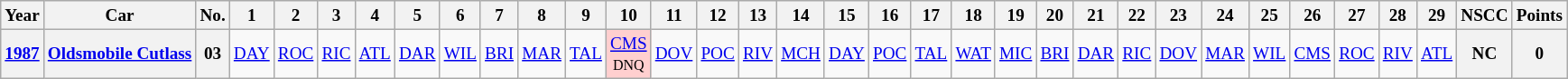<table class="wikitable" style="text-align:center; font-size:80%">
<tr>
<th>Year</th>
<th>Car</th>
<th>No.</th>
<th>1</th>
<th>2</th>
<th>3</th>
<th>4</th>
<th>5</th>
<th>6</th>
<th>7</th>
<th>8</th>
<th>9</th>
<th>10</th>
<th>11</th>
<th>12</th>
<th>13</th>
<th>14</th>
<th>15</th>
<th>16</th>
<th>17</th>
<th>18</th>
<th>19</th>
<th>20</th>
<th>21</th>
<th>22</th>
<th>23</th>
<th>24</th>
<th>25</th>
<th>26</th>
<th>27</th>
<th>28</th>
<th>29</th>
<th>NSCC</th>
<th>Points</th>
</tr>
<tr>
<th><a href='#'>1987</a></th>
<th><a href='#'>Oldsmobile Cutlass</a></th>
<th>03</th>
<td><a href='#'>DAY</a></td>
<td><a href='#'>ROC</a></td>
<td><a href='#'>RIC</a></td>
<td><a href='#'>ATL</a></td>
<td><a href='#'>DAR</a></td>
<td><a href='#'>WIL</a></td>
<td><a href='#'>BRI</a></td>
<td><a href='#'>MAR</a></td>
<td><a href='#'>TAL</a></td>
<td style="background:#FFCFCF;"><a href='#'>CMS</a><br><small>DNQ</small></td>
<td><a href='#'>DOV</a></td>
<td><a href='#'>POC</a></td>
<td><a href='#'>RIV</a></td>
<td><a href='#'>MCH</a></td>
<td><a href='#'>DAY</a></td>
<td><a href='#'>POC</a></td>
<td><a href='#'>TAL</a></td>
<td><a href='#'>WAT</a></td>
<td><a href='#'>MIC</a></td>
<td><a href='#'>BRI</a></td>
<td><a href='#'>DAR</a></td>
<td><a href='#'>RIC</a></td>
<td><a href='#'>DOV</a></td>
<td><a href='#'>MAR</a></td>
<td><a href='#'>WIL</a></td>
<td><a href='#'>CMS</a></td>
<td><a href='#'>ROC</a></td>
<td><a href='#'>RIV</a></td>
<td><a href='#'>ATL</a></td>
<th>NC</th>
<th>0</th>
</tr>
</table>
